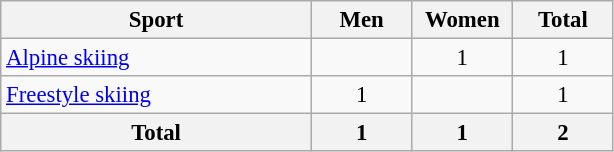<table class="wikitable" style="text-align:center; font-size: 95%">
<tr>
<th width=200>Sport</th>
<th width=60>Men</th>
<th width=60>Women</th>
<th width=60>Total</th>
</tr>
<tr>
<td align=left><a href='#'>Alpine skiing</a></td>
<td></td>
<td>1</td>
<td>1</td>
</tr>
<tr>
<td align=left><a href='#'>Freestyle skiing</a></td>
<td>1</td>
<td></td>
<td>1</td>
</tr>
<tr>
<th>Total</th>
<th>1</th>
<th>1</th>
<th>2</th>
</tr>
</table>
